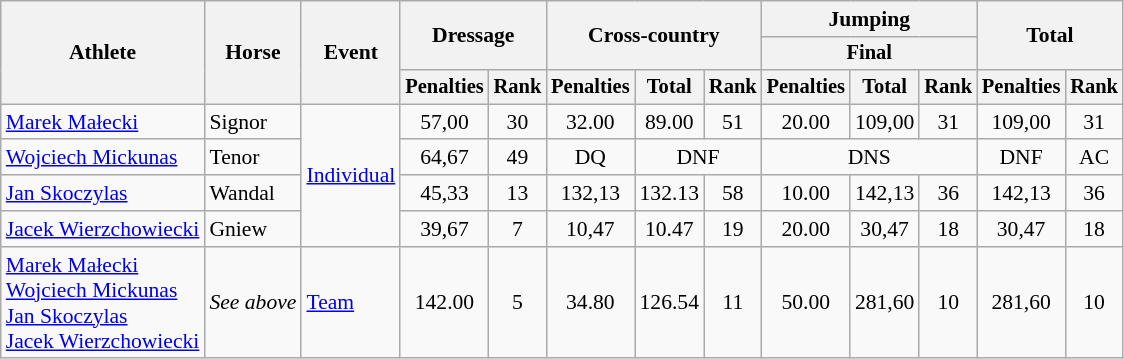<table class=wikitable style="font-size:90%">
<tr>
<th rowspan="3">Athlete</th>
<th rowspan="3">Horse</th>
<th rowspan="3">Event</th>
<th colspan="2" rowspan="2">Dressage</th>
<th colspan="3" rowspan="2">Cross-country</th>
<th colspan="3">Jumping</th>
<th colspan="2" rowspan="2">Total</th>
</tr>
<tr style="font-size:95%">
<th colspan="3">Final</th>
</tr>
<tr style="font-size:95%">
<th>Penalties</th>
<th>Rank</th>
<th>Penalties</th>
<th>Total</th>
<th>Rank</th>
<th>Penalties</th>
<th>Total</th>
<th>Rank</th>
<th>Penalties</th>
<th>Rank</th>
</tr>
<tr align=center>
<td align=left><a href='#'>Marek Małecki</a></td>
<td align=left>Signor</td>
<td align=left rowspan=4><a href='#'>Individual</a></td>
<td>57,00</td>
<td>30</td>
<td>32.00</td>
<td>89.00</td>
<td>51</td>
<td>20.00</td>
<td>109,00</td>
<td>31</td>
<td>109,00</td>
<td>31</td>
</tr>
<tr align=center>
<td align=left><a href='#'>Wojciech Mickunas</a></td>
<td align=left>Tenor</td>
<td>64,67</td>
<td>49</td>
<td>DQ</td>
<td colspan=2>DNF</td>
<td colspan=3>DNS</td>
<td colspan=1>DNF</td>
<td>AC</td>
</tr>
<tr align=center>
<td align=left><a href='#'>Jan Skoczylas</a></td>
<td align=left>Wandal</td>
<td>45,33</td>
<td>13</td>
<td>132,13</td>
<td>132.13</td>
<td>58</td>
<td>10.00</td>
<td>142,13</td>
<td>36</td>
<td>142,13</td>
<td>36</td>
</tr>
<tr align=center>
<td align=left><a href='#'>Jacek Wierzchowiecki</a></td>
<td align=left>Gniew</td>
<td>39,67</td>
<td>7</td>
<td>10,47</td>
<td>10.47</td>
<td>19</td>
<td>20.00</td>
<td>30,47</td>
<td>18</td>
<td>30,47</td>
<td>18</td>
</tr>
<tr align=center>
<td align=left><a href='#'>Marek Małecki</a><br><a href='#'>Wojciech Mickunas</a><br><a href='#'>Jan Skoczylas</a><br><a href='#'>Jacek Wierzchowiecki</a></td>
<td align=left><em>See above</em></td>
<td align=left><a href='#'>Team</a></td>
<td>142.00</td>
<td>5</td>
<td>34.80</td>
<td>126.54</td>
<td>11</td>
<td>50.00</td>
<td>281,60</td>
<td>10</td>
<td>281,60</td>
<td>10</td>
</tr>
</table>
